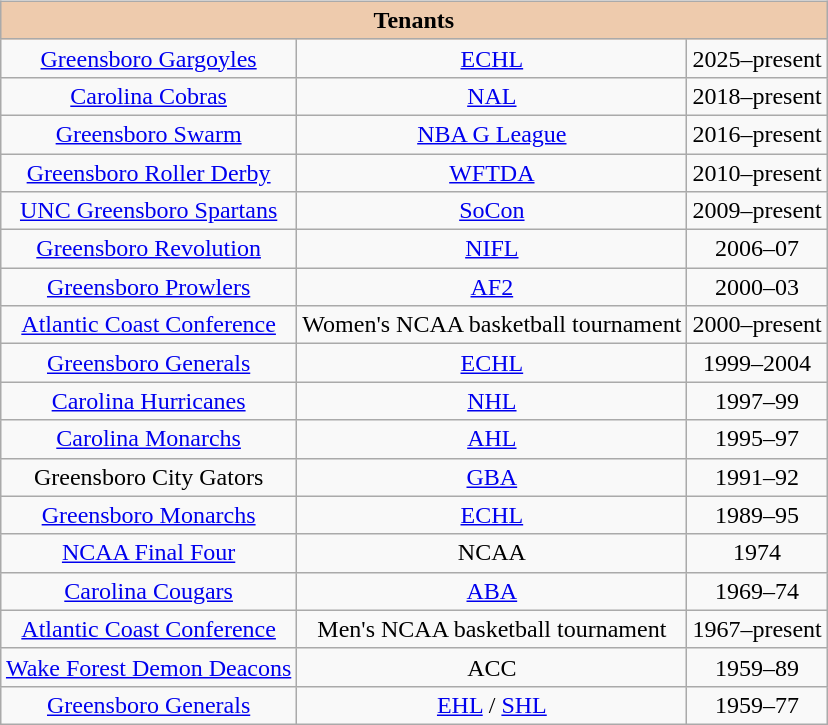<table class="wikitable"  style="text-align:center; float:right; margin:25px 0 50px 25px;">
<tr>
<th colspan="3" style="background: #EECBAD;">Tenants</th>
</tr>
<tr>
<td><a href='#'>Greensboro Gargoyles</a></td>
<td><a href='#'>ECHL</a></td>
<td>2025–present</td>
</tr>
<tr>
<td><a href='#'>Carolina Cobras</a></td>
<td style="text-align:center;"><a href='#'>NAL</a></td>
<td>2018–present</td>
</tr>
<tr>
<td><a href='#'>Greensboro Swarm</a></td>
<td style="text-align:center;"><a href='#'>NBA G League</a></td>
<td>2016–present</td>
</tr>
<tr>
<td><a href='#'>Greensboro Roller Derby</a></td>
<td style="text-align:center;"><a href='#'>WFTDA</a></td>
<td>2010–present</td>
</tr>
<tr>
<td><a href='#'>UNC Greensboro Spartans</a></td>
<td style="text-align:center;"><a href='#'>SoCon</a></td>
<td>2009–present</td>
</tr>
<tr>
<td><a href='#'>Greensboro Revolution</a></td>
<td style="text-align:center;"><a href='#'>NIFL</a></td>
<td>2006–07</td>
</tr>
<tr>
<td><a href='#'>Greensboro Prowlers</a></td>
<td style="text-align:center;"><a href='#'>AF2</a></td>
<td>2000–03</td>
</tr>
<tr>
<td><a href='#'>Atlantic Coast Conference</a></td>
<td style="text-align:center;">Women's NCAA basketball tournament</td>
<td>2000–present</td>
</tr>
<tr>
<td><a href='#'>Greensboro Generals</a></td>
<td style="text-align:center;"><a href='#'>ECHL</a></td>
<td>1999–2004</td>
</tr>
<tr>
<td><a href='#'>Carolina Hurricanes</a></td>
<td style="text-align:center;"><a href='#'>NHL</a></td>
<td>1997–99</td>
</tr>
<tr>
<td><a href='#'>Carolina Monarchs</a></td>
<td style="text-align:center;"><a href='#'>AHL</a></td>
<td>1995–97</td>
</tr>
<tr>
<td>Greensboro City Gators</td>
<td style="text-align:center;"><a href='#'>GBA</a></td>
<td>1991–92</td>
</tr>
<tr>
<td><a href='#'>Greensboro Monarchs</a></td>
<td style="text-align:center;"><a href='#'>ECHL</a></td>
<td>1989–95</td>
</tr>
<tr>
<td><a href='#'>NCAA Final Four</a></td>
<td style="text-align:center;">NCAA</td>
<td>1974</td>
</tr>
<tr>
<td><a href='#'>Carolina Cougars</a></td>
<td style="text-align:center;"><a href='#'>ABA</a></td>
<td>1969–74</td>
</tr>
<tr>
<td><a href='#'>Atlantic Coast Conference</a></td>
<td style="text-align:center;">Men's NCAA basketball tournament</td>
<td>1967–present</td>
</tr>
<tr>
<td><a href='#'>Wake Forest Demon Deacons</a></td>
<td style="text-align:center;">ACC</td>
<td>1959–89</td>
</tr>
<tr>
<td><a href='#'>Greensboro Generals</a></td>
<td style="text-align:center;"><a href='#'>EHL</a> / <a href='#'>SHL</a></td>
<td>1959–77</td>
</tr>
</table>
